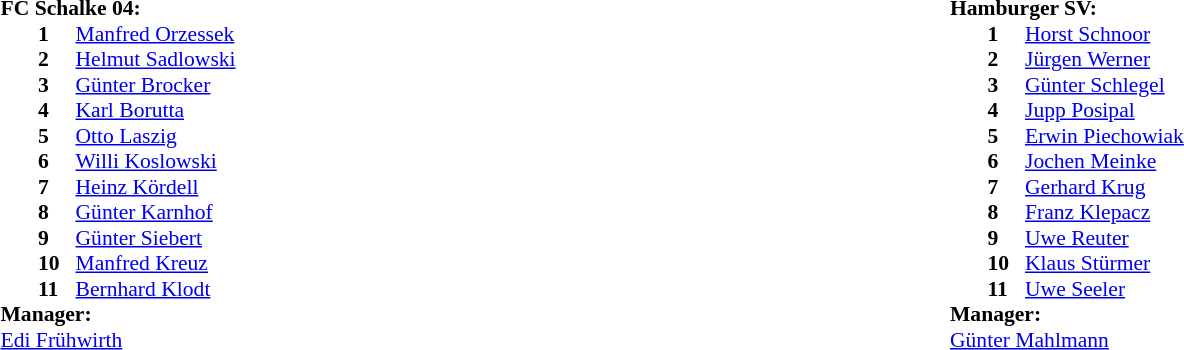<table width="100%">
<tr>
<td valign="top" width="50%"><br><table style="font-size: 90%" cellspacing="0" cellpadding="0">
<tr>
<td colspan="4"><strong>FC Schalke 04:</strong></td>
</tr>
<tr>
<th width="25"></th>
<th width="25"></th>
</tr>
<tr>
<td></td>
<td><strong>1</strong></td>
<td> <a href='#'>Manfred Orzessek</a></td>
</tr>
<tr>
<td></td>
<td><strong>2</strong></td>
<td> <a href='#'>Helmut Sadlowski</a></td>
</tr>
<tr>
<td></td>
<td><strong>3</strong></td>
<td> <a href='#'>Günter Brocker</a></td>
</tr>
<tr>
<td></td>
<td><strong>4</strong></td>
<td> <a href='#'>Karl Borutta</a></td>
</tr>
<tr>
<td></td>
<td><strong>5</strong></td>
<td> <a href='#'>Otto Laszig</a></td>
</tr>
<tr>
<td></td>
<td><strong>6</strong></td>
<td> <a href='#'>Willi Koslowski</a></td>
</tr>
<tr>
<td></td>
<td><strong>7</strong></td>
<td> <a href='#'>Heinz Kördell</a></td>
</tr>
<tr>
<td></td>
<td><strong>8</strong></td>
<td> <a href='#'>Günter Karnhof</a></td>
</tr>
<tr>
<td></td>
<td><strong>9</strong></td>
<td> <a href='#'>Günter Siebert</a></td>
</tr>
<tr>
<td></td>
<td><strong>10</strong></td>
<td> <a href='#'>Manfred Kreuz</a> </td>
</tr>
<tr>
<td></td>
<td><strong>11</strong></td>
<td> <a href='#'>Bernhard Klodt</a>  </td>
</tr>
<tr>
<td colspan=4><strong>Manager:</strong></td>
</tr>
<tr>
<td colspan="4"> <a href='#'>Edi Frühwirth</a></td>
</tr>
</table>
</td>
<td valign="top"></td>
<td valign="top" width="50%"><br><table style="font-size: 90%" cellspacing="0" cellpadding="0">
<tr>
<td colspan="4"><strong>Hamburger SV:</strong></td>
</tr>
<tr>
<th width="25"></th>
<th width="25"></th>
</tr>
<tr>
<td></td>
<td><strong>1</strong></td>
<td> <a href='#'>Horst Schnoor</a></td>
</tr>
<tr>
<td></td>
<td><strong>2</strong></td>
<td> <a href='#'>Jürgen Werner</a></td>
</tr>
<tr>
<td></td>
<td><strong>3</strong></td>
<td> <a href='#'>Günter Schlegel</a></td>
</tr>
<tr>
<td></td>
<td><strong>4</strong></td>
<td> <a href='#'>Jupp Posipal</a></td>
</tr>
<tr>
<td></td>
<td><strong>5</strong></td>
<td> <a href='#'>Erwin Piechowiak</a></td>
</tr>
<tr>
<td></td>
<td><strong>6</strong></td>
<td> <a href='#'>Jochen Meinke</a></td>
</tr>
<tr>
<td></td>
<td><strong>7</strong></td>
<td> <a href='#'>Gerhard Krug</a></td>
</tr>
<tr>
<td></td>
<td><strong>8</strong></td>
<td> <a href='#'>Franz Klepacz</a></td>
</tr>
<tr>
<td></td>
<td><strong>9</strong></td>
<td> <a href='#'>Uwe Reuter</a></td>
</tr>
<tr>
<td></td>
<td><strong>10</strong></td>
<td> <a href='#'>Klaus Stürmer</a></td>
</tr>
<tr>
<td></td>
<td><strong>11</strong></td>
<td> <a href='#'>Uwe Seeler</a></td>
</tr>
<tr>
<td colspan=4><strong>Manager:</strong></td>
</tr>
<tr>
<td colspan="4"> <a href='#'>Günter Mahlmann</a></td>
</tr>
</table>
</td>
</tr>
</table>
